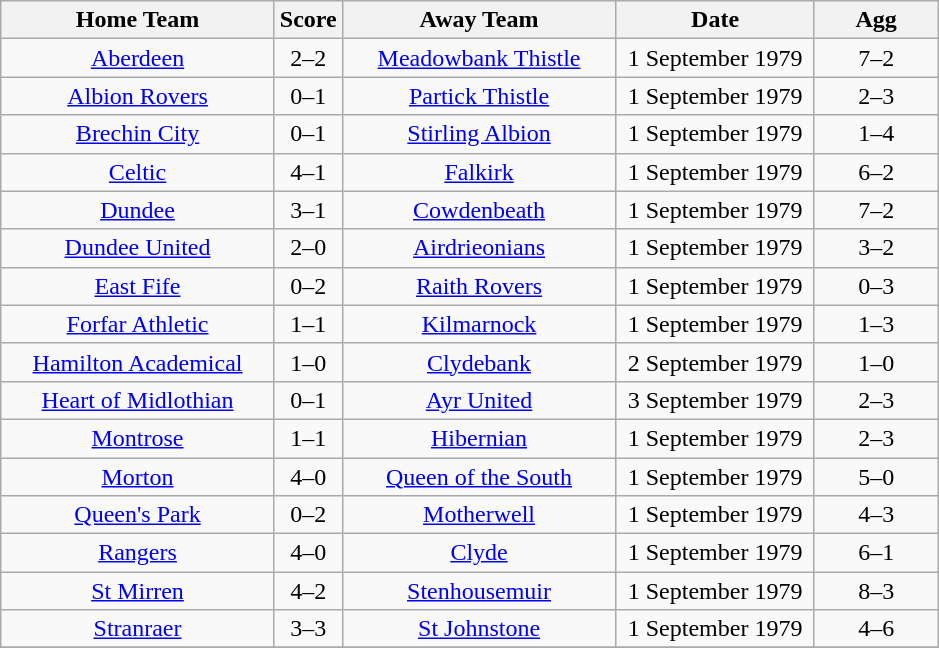<table class="wikitable" style="text-align:center;">
<tr>
<th width=175>Home Team</th>
<th width=20>Score</th>
<th width=175>Away Team</th>
<th width= 125>Date</th>
<th width= 75>Agg</th>
</tr>
<tr>
<td><a href='#'>Aberdeen</a></td>
<td>2–2</td>
<td><a href='#'>Meadowbank Thistle</a></td>
<td>1 September 1979</td>
<td>7–2</td>
</tr>
<tr>
<td><a href='#'>Albion Rovers</a></td>
<td>0–1</td>
<td><a href='#'>Partick Thistle</a></td>
<td>1 September 1979</td>
<td>2–3</td>
</tr>
<tr>
<td><a href='#'>Brechin City</a></td>
<td>0–1</td>
<td><a href='#'>Stirling Albion</a></td>
<td>1 September 1979</td>
<td>1–4</td>
</tr>
<tr>
<td><a href='#'>Celtic</a></td>
<td>4–1</td>
<td><a href='#'>Falkirk</a></td>
<td>1 September 1979</td>
<td>6–2</td>
</tr>
<tr>
<td><a href='#'>Dundee</a></td>
<td>3–1</td>
<td><a href='#'>Cowdenbeath</a></td>
<td>1 September 1979</td>
<td>7–2</td>
</tr>
<tr>
<td><a href='#'>Dundee United</a></td>
<td>2–0</td>
<td><a href='#'>Airdrieonians</a></td>
<td>1 September 1979</td>
<td>3–2</td>
</tr>
<tr>
<td><a href='#'>East Fife</a></td>
<td>0–2</td>
<td><a href='#'>Raith Rovers</a></td>
<td>1 September 1979</td>
<td>0–3</td>
</tr>
<tr>
<td><a href='#'>Forfar Athletic</a></td>
<td>1–1</td>
<td><a href='#'>Kilmarnock</a></td>
<td>1 September 1979</td>
<td>1–3</td>
</tr>
<tr>
<td><a href='#'>Hamilton Academical</a></td>
<td>1–0</td>
<td><a href='#'>Clydebank</a></td>
<td>2 September 1979</td>
<td>1–0</td>
</tr>
<tr>
<td><a href='#'>Heart of Midlothian</a></td>
<td>0–1</td>
<td><a href='#'>Ayr United</a></td>
<td>3 September 1979</td>
<td>2–3</td>
</tr>
<tr>
<td><a href='#'>Montrose</a></td>
<td>1–1</td>
<td><a href='#'>Hibernian</a></td>
<td>1 September 1979</td>
<td>2–3</td>
</tr>
<tr>
<td><a href='#'>Morton</a></td>
<td>4–0</td>
<td><a href='#'>Queen of the South</a></td>
<td>1 September 1979</td>
<td>5–0</td>
</tr>
<tr>
<td><a href='#'>Queen's Park</a></td>
<td>0–2</td>
<td><a href='#'>Motherwell</a></td>
<td>1 September 1979</td>
<td>4–3</td>
</tr>
<tr>
<td><a href='#'>Rangers</a></td>
<td>4–0</td>
<td><a href='#'>Clyde</a></td>
<td>1 September 1979</td>
<td>6–1</td>
</tr>
<tr>
<td><a href='#'>St Mirren</a></td>
<td>4–2</td>
<td><a href='#'>Stenhousemuir</a></td>
<td>1 September 1979</td>
<td>8–3</td>
</tr>
<tr>
<td><a href='#'>Stranraer</a></td>
<td>3–3</td>
<td><a href='#'>St Johnstone</a></td>
<td>1 September 1979</td>
<td>4–6</td>
</tr>
<tr>
</tr>
</table>
